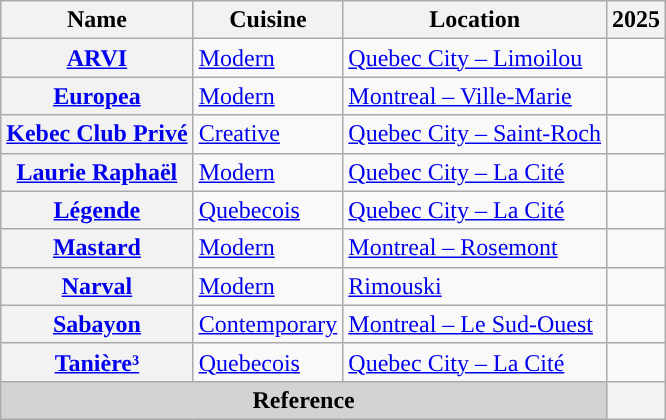<table class="wikitable sortable plainrowheaders" style="text-align:left;"">
<tr>
<th scope="col">Name</th>
<th scope="col">Cuisine</th>
<th scope="col">Location</th>
<th scope="col">2025</th>
</tr>
<tr>
<th scope="row"><a href='#'>ARVI</a></th>
<td><a href='#'>Modern</a></td>
<td><a href='#'>Quebec City – Limoilou</a></td>
<td></td>
</tr>
<tr>
<th scope="row"><a href='#'>Europea</a></th>
<td><a href='#'>Modern</a></td>
<td><a href='#'>Montreal – Ville-Marie</a></td>
<td></td>
</tr>
<tr>
<th scope="row"><a href='#'>Kebec Club Privé</a></th>
<td><a href='#'>Creative</a></td>
<td><a href='#'>Quebec City – Saint-Roch</a></td>
<td></td>
</tr>
<tr>
<th scope="row"><a href='#'>Laurie Raphaël</a></th>
<td><a href='#'>Modern</a></td>
<td><a href='#'>Quebec City – La Cité</a></td>
<td></td>
</tr>
<tr>
<th scope="row"><a href='#'>Légende</a></th>
<td><a href='#'>Quebecois</a></td>
<td><a href='#'>Quebec City – La Cité</a></td>
<td></td>
</tr>
<tr>
<th scope="row"><a href='#'>Mastard</a></th>
<td><a href='#'>Modern</a></td>
<td><a href='#'>Montreal – Rosemont</a></td>
<td></td>
</tr>
<tr>
<th scope="row"><a href='#'>Narval</a></th>
<td><a href='#'>Modern</a></td>
<td><a href='#'>Rimouski</a></td>
<td></td>
</tr>
<tr>
<th scope="row"><a href='#'>Sabayon</a></th>
<td><a href='#'>Contemporary</a></td>
<td><a href='#'>Montreal – Le Sud-Ouest</a></td>
<td></td>
</tr>
<tr>
<th scope="row"><a href='#'>Tanière³</a></th>
<td><a href='#'>Quebecois</a></td>
<td><a href='#'>Quebec City – La Cité</a></td>
<td></td>
</tr>
<tr>
<th colspan="3" style="text-align: center;background: lightgray;">Reference</th>
<th></th>
</tr>
</table>
